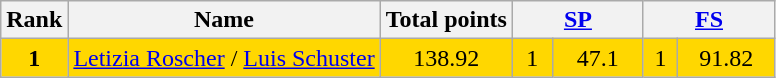<table class="wikitable sortable">
<tr>
<th>Rank</th>
<th>Name</th>
<th>Total points</th>
<th colspan="2" width="80px"><a href='#'>SP</a></th>
<th colspan="2" width="80px"><a href='#'>FS</a></th>
</tr>
<tr bgcolor="gold">
<td align="center"><strong>1</strong></td>
<td><a href='#'>Letizia Roscher</a> / <a href='#'>Luis Schuster</a></td>
<td align="center">138.92</td>
<td align="center">1</td>
<td align="center">47.1</td>
<td align="center">1</td>
<td align="center">91.82</td>
</tr>
</table>
